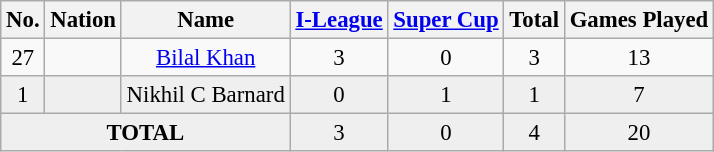<table class="wikitable sortable" style="font-size: 95%; text-align: center;">
<tr>
<th>No.</th>
<th>Nation</th>
<th>Name</th>
<th><a href='#'>I-League</a></th>
<th><a href='#'>Super Cup</a></th>
<th>Total</th>
<th>Games Played</th>
</tr>
<tr>
<td>27</td>
<td></td>
<td><a href='#'>Bilal Khan</a></td>
<td>3</td>
<td>0</td>
<td>3</td>
<td>13</td>
</tr>
<tr bgcolor="#efefef">
<td>1</td>
<td></td>
<td>Nikhil C Barnard</td>
<td>0</td>
<td>1</td>
<td>1</td>
<td>7</td>
</tr>
<tr bgcolor="#efefef">
<td colspan=3><strong>TOTAL</strong></td>
<td>3</td>
<td>0</td>
<td>4</td>
<td>20</td>
</tr>
</table>
